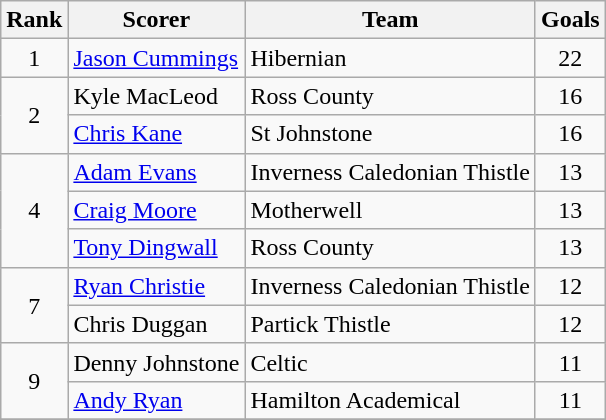<table class="wikitable" style="text-align:center">
<tr>
<th>Rank</th>
<th>Scorer</th>
<th>Team</th>
<th>Goals</th>
</tr>
<tr>
<td rowspan="1">1</td>
<td align="left"><a href='#'>Jason Cummings</a></td>
<td align="left">Hibernian</td>
<td>22</td>
</tr>
<tr>
<td rowspan="2">2</td>
<td align="left">Kyle MacLeod</td>
<td align="left">Ross County</td>
<td>16</td>
</tr>
<tr>
<td align="left"><a href='#'>Chris Kane</a></td>
<td align="left">St Johnstone</td>
<td>16</td>
</tr>
<tr>
<td rowspan="3">4</td>
<td align="left"><a href='#'>Adam Evans</a></td>
<td align="left">Inverness Caledonian Thistle</td>
<td>13</td>
</tr>
<tr>
<td align="left"><a href='#'>Craig Moore</a></td>
<td align="left">Motherwell</td>
<td>13</td>
</tr>
<tr>
<td align="left"><a href='#'>Tony Dingwall</a></td>
<td align="left">Ross County</td>
<td>13</td>
</tr>
<tr>
<td rowspan="2">7</td>
<td align="left"><a href='#'>Ryan Christie</a></td>
<td align="left">Inverness Caledonian Thistle</td>
<td>12</td>
</tr>
<tr>
<td align="left">Chris Duggan</td>
<td align="left">Partick Thistle</td>
<td>12</td>
</tr>
<tr>
<td rowspan="2">9</td>
<td align="left">Denny Johnstone</td>
<td align="left">Celtic</td>
<td>11</td>
</tr>
<tr>
<td align="left"><a href='#'>Andy Ryan</a></td>
<td align="left">Hamilton Academical</td>
<td>11</td>
</tr>
<tr>
</tr>
</table>
